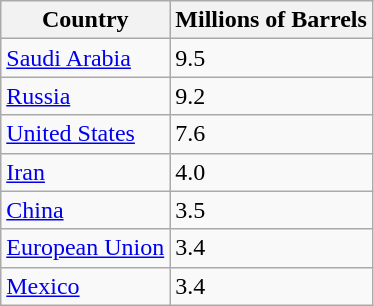<table class="wikitable">
<tr>
<th>Country</th>
<th>Millions of Barrels</th>
</tr>
<tr>
<td><a href='#'>Saudi Arabia</a></td>
<td>9.5</td>
</tr>
<tr>
<td><a href='#'>Russia</a></td>
<td>9.2</td>
</tr>
<tr>
<td><a href='#'>United States</a></td>
<td>7.6</td>
</tr>
<tr>
<td><a href='#'>Iran</a></td>
<td>4.0</td>
</tr>
<tr>
<td><a href='#'>China</a></td>
<td>3.5</td>
</tr>
<tr>
<td><a href='#'>European Union</a></td>
<td>3.4</td>
</tr>
<tr>
<td><a href='#'>Mexico</a></td>
<td>3.4</td>
</tr>
</table>
